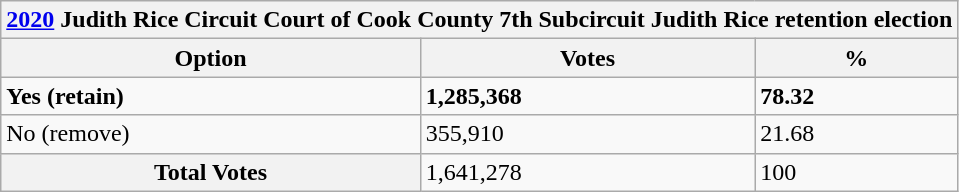<table class="wikitable">
<tr>
<th colspan= 3><a href='#'>2020</a> Judith Rice Circuit Court of Cook County 7th Subcircuit Judith Rice retention election</th>
</tr>
<tr>
<th>Option</th>
<th>Votes</th>
<th>%</th>
</tr>
<tr>
<td><strong>Yes (retain)</strong></td>
<td><strong>1,285,368</strong></td>
<td><strong>78.32</strong></td>
</tr>
<tr>
<td>No (remove)</td>
<td>355,910</td>
<td>21.68</td>
</tr>
<tr>
<th>Total Votes</th>
<td>1,641,278</td>
<td>100</td>
</tr>
</table>
